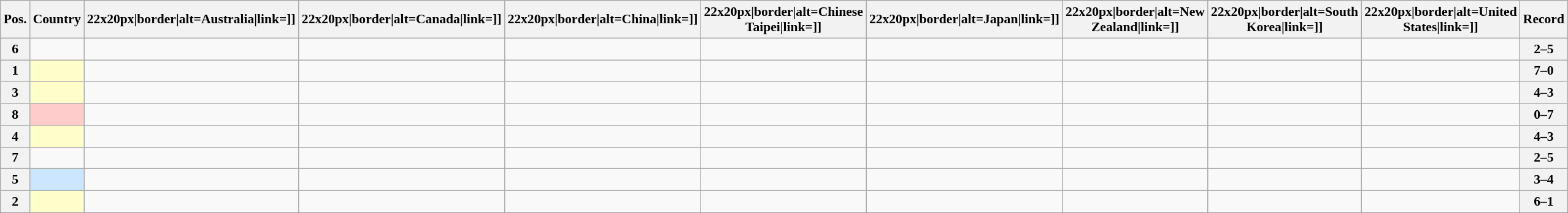<table class="wikitable sortable nowrap" style="text-align:center; font-size:0.9em;">
<tr>
<th>Pos.</th>
<th>Country</th>
<th [[Image:>22x20px|border|alt=Australia|link=]]</th>
<th [[Image:>22x20px|border|alt=Canada|link=]]</th>
<th [[Image:>22x20px|border|alt=China|link=]]</th>
<th [[Image:>22x20px|border|alt=Chinese Taipei|link=]]</th>
<th [[Image:>22x20px|border|alt=Japan|link=]]</th>
<th [[Image:>22x20px|border|alt=New Zealand|link=]]</th>
<th [[Image:>22x20px|border|alt=South Korea|link=]]</th>
<th [[Image:>22x20px|border|alt=United States|link=]]</th>
<th>Record</th>
</tr>
<tr>
<th>6</th>
<td style="text-align:left;"></td>
<td></td>
<td></td>
<td></td>
<td></td>
<td></td>
<td></td>
<td></td>
<td></td>
<th>2–5</th>
</tr>
<tr>
<th>1</th>
<td style="text-align:left; background:#ffffcc"></td>
<td></td>
<td></td>
<td></td>
<td></td>
<td></td>
<td></td>
<td></td>
<td></td>
<th>7–0</th>
</tr>
<tr>
<th>3</th>
<td style="text-align:left; background:#ffffcc"></td>
<td></td>
<td></td>
<td></td>
<td></td>
<td></td>
<td></td>
<td></td>
<td></td>
<th>4–3</th>
</tr>
<tr>
<th>8</th>
<td style="text-align:left; background:#ffcccc"></td>
<td></td>
<td></td>
<td></td>
<td></td>
<td></td>
<td></td>
<td></td>
<td></td>
<th>0–7</th>
</tr>
<tr>
<th>4</th>
<td style="text-align:left; background:#ffffcc"></td>
<td></td>
<td></td>
<td></td>
<td></td>
<td></td>
<td></td>
<td></td>
<td></td>
<th>4–3</th>
</tr>
<tr>
<th>7</th>
<td style="text-align:left;"></td>
<td></td>
<td></td>
<td></td>
<td></td>
<td></td>
<td></td>
<td></td>
<td></td>
<th>2–5</th>
</tr>
<tr>
<th>5</th>
<td style="text-align:left; background:#CCE6FF"></td>
<td></td>
<td></td>
<td></td>
<td></td>
<td></td>
<td></td>
<td></td>
<td></td>
<th>3–4</th>
</tr>
<tr>
<th>2</th>
<td style="text-align:left; background:#ffffcc"></td>
<td></td>
<td></td>
<td></td>
<td></td>
<td></td>
<td></td>
<td></td>
<td></td>
<th>6–1</th>
</tr>
</table>
